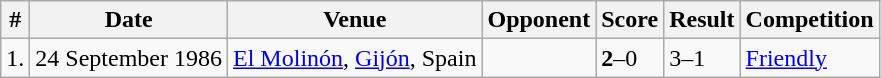<table class="wikitable" style="font-size:100%">
<tr>
<th>#</th>
<th>Date</th>
<th>Venue</th>
<th>Opponent</th>
<th>Score</th>
<th>Result</th>
<th>Competition</th>
</tr>
<tr>
<td>1.</td>
<td>24 September 1986</td>
<td><a href='#'>El Molinón</a>, <a href='#'>Gijón</a>, Spain</td>
<td></td>
<td><strong>2</strong>–0</td>
<td>3–1</td>
<td><a href='#'>Friendly</a></td>
</tr>
</table>
